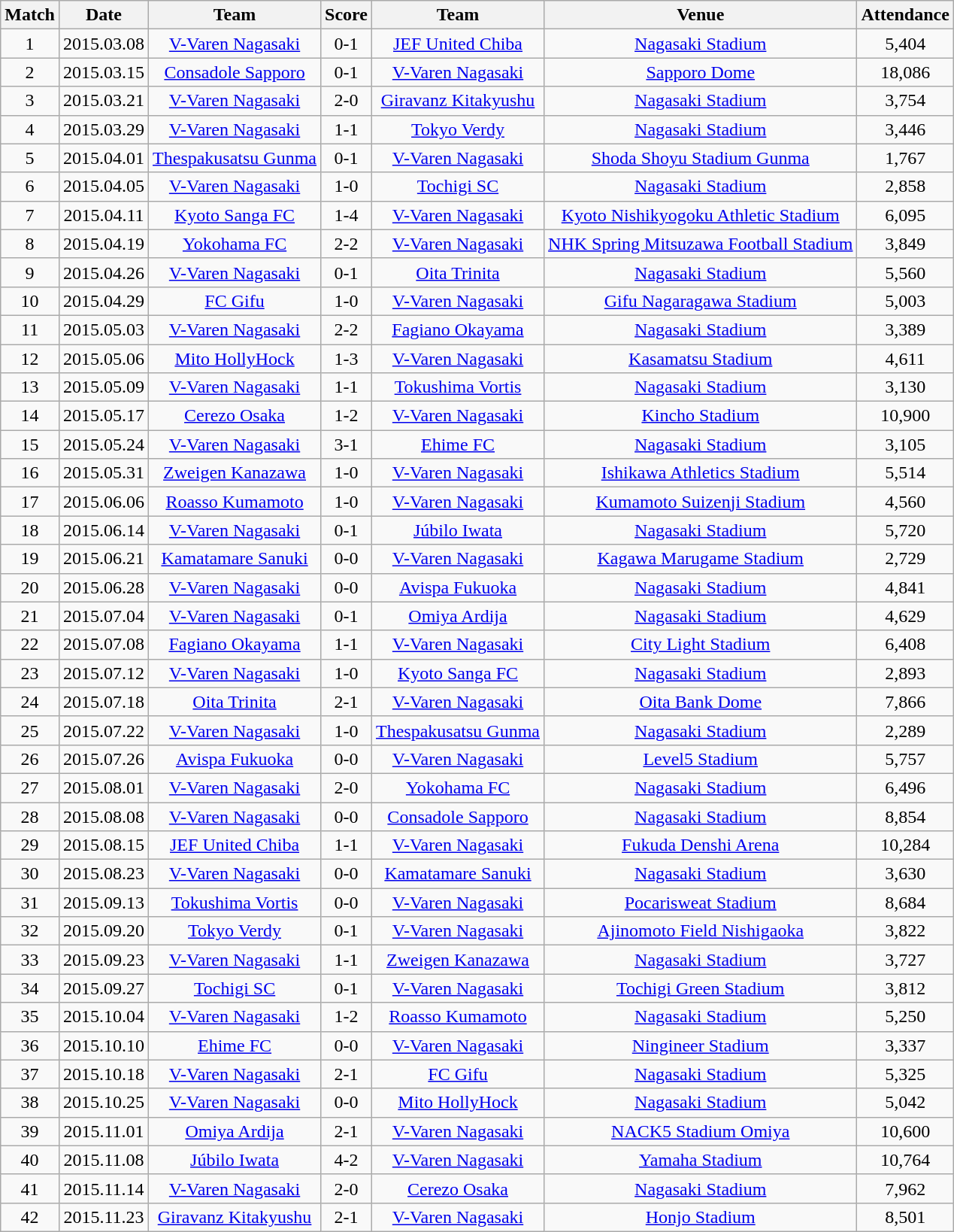<table class="wikitable" style="text-align:center;">
<tr>
<th>Match</th>
<th>Date</th>
<th>Team</th>
<th>Score</th>
<th>Team</th>
<th>Venue</th>
<th>Attendance</th>
</tr>
<tr>
<td>1</td>
<td>2015.03.08</td>
<td><a href='#'>V-Varen Nagasaki</a></td>
<td>0-1</td>
<td><a href='#'>JEF United Chiba</a></td>
<td><a href='#'>Nagasaki Stadium</a></td>
<td>5,404</td>
</tr>
<tr>
<td>2</td>
<td>2015.03.15</td>
<td><a href='#'>Consadole Sapporo</a></td>
<td>0-1</td>
<td><a href='#'>V-Varen Nagasaki</a></td>
<td><a href='#'>Sapporo Dome</a></td>
<td>18,086</td>
</tr>
<tr>
<td>3</td>
<td>2015.03.21</td>
<td><a href='#'>V-Varen Nagasaki</a></td>
<td>2-0</td>
<td><a href='#'>Giravanz Kitakyushu</a></td>
<td><a href='#'>Nagasaki Stadium</a></td>
<td>3,754</td>
</tr>
<tr>
<td>4</td>
<td>2015.03.29</td>
<td><a href='#'>V-Varen Nagasaki</a></td>
<td>1-1</td>
<td><a href='#'>Tokyo Verdy</a></td>
<td><a href='#'>Nagasaki Stadium</a></td>
<td>3,446</td>
</tr>
<tr>
<td>5</td>
<td>2015.04.01</td>
<td><a href='#'>Thespakusatsu Gunma</a></td>
<td>0-1</td>
<td><a href='#'>V-Varen Nagasaki</a></td>
<td><a href='#'>Shoda Shoyu Stadium Gunma</a></td>
<td>1,767</td>
</tr>
<tr>
<td>6</td>
<td>2015.04.05</td>
<td><a href='#'>V-Varen Nagasaki</a></td>
<td>1-0</td>
<td><a href='#'>Tochigi SC</a></td>
<td><a href='#'>Nagasaki Stadium</a></td>
<td>2,858</td>
</tr>
<tr>
<td>7</td>
<td>2015.04.11</td>
<td><a href='#'>Kyoto Sanga FC</a></td>
<td>1-4</td>
<td><a href='#'>V-Varen Nagasaki</a></td>
<td><a href='#'>Kyoto Nishikyogoku Athletic Stadium</a></td>
<td>6,095</td>
</tr>
<tr>
<td>8</td>
<td>2015.04.19</td>
<td><a href='#'>Yokohama FC</a></td>
<td>2-2</td>
<td><a href='#'>V-Varen Nagasaki</a></td>
<td><a href='#'>NHK Spring Mitsuzawa Football Stadium</a></td>
<td>3,849</td>
</tr>
<tr>
<td>9</td>
<td>2015.04.26</td>
<td><a href='#'>V-Varen Nagasaki</a></td>
<td>0-1</td>
<td><a href='#'>Oita Trinita</a></td>
<td><a href='#'>Nagasaki Stadium</a></td>
<td>5,560</td>
</tr>
<tr>
<td>10</td>
<td>2015.04.29</td>
<td><a href='#'>FC Gifu</a></td>
<td>1-0</td>
<td><a href='#'>V-Varen Nagasaki</a></td>
<td><a href='#'>Gifu Nagaragawa Stadium</a></td>
<td>5,003</td>
</tr>
<tr>
<td>11</td>
<td>2015.05.03</td>
<td><a href='#'>V-Varen Nagasaki</a></td>
<td>2-2</td>
<td><a href='#'>Fagiano Okayama</a></td>
<td><a href='#'>Nagasaki Stadium</a></td>
<td>3,389</td>
</tr>
<tr>
<td>12</td>
<td>2015.05.06</td>
<td><a href='#'>Mito HollyHock</a></td>
<td>1-3</td>
<td><a href='#'>V-Varen Nagasaki</a></td>
<td><a href='#'>Kasamatsu Stadium</a></td>
<td>4,611</td>
</tr>
<tr>
<td>13</td>
<td>2015.05.09</td>
<td><a href='#'>V-Varen Nagasaki</a></td>
<td>1-1</td>
<td><a href='#'>Tokushima Vortis</a></td>
<td><a href='#'>Nagasaki Stadium</a></td>
<td>3,130</td>
</tr>
<tr>
<td>14</td>
<td>2015.05.17</td>
<td><a href='#'>Cerezo Osaka</a></td>
<td>1-2</td>
<td><a href='#'>V-Varen Nagasaki</a></td>
<td><a href='#'>Kincho Stadium</a></td>
<td>10,900</td>
</tr>
<tr>
<td>15</td>
<td>2015.05.24</td>
<td><a href='#'>V-Varen Nagasaki</a></td>
<td>3-1</td>
<td><a href='#'>Ehime FC</a></td>
<td><a href='#'>Nagasaki Stadium</a></td>
<td>3,105</td>
</tr>
<tr>
<td>16</td>
<td>2015.05.31</td>
<td><a href='#'>Zweigen Kanazawa</a></td>
<td>1-0</td>
<td><a href='#'>V-Varen Nagasaki</a></td>
<td><a href='#'>Ishikawa Athletics Stadium</a></td>
<td>5,514</td>
</tr>
<tr>
<td>17</td>
<td>2015.06.06</td>
<td><a href='#'>Roasso Kumamoto</a></td>
<td>1-0</td>
<td><a href='#'>V-Varen Nagasaki</a></td>
<td><a href='#'>Kumamoto Suizenji Stadium</a></td>
<td>4,560</td>
</tr>
<tr>
<td>18</td>
<td>2015.06.14</td>
<td><a href='#'>V-Varen Nagasaki</a></td>
<td>0-1</td>
<td><a href='#'>Júbilo Iwata</a></td>
<td><a href='#'>Nagasaki Stadium</a></td>
<td>5,720</td>
</tr>
<tr>
<td>19</td>
<td>2015.06.21</td>
<td><a href='#'>Kamatamare Sanuki</a></td>
<td>0-0</td>
<td><a href='#'>V-Varen Nagasaki</a></td>
<td><a href='#'>Kagawa Marugame Stadium</a></td>
<td>2,729</td>
</tr>
<tr>
<td>20</td>
<td>2015.06.28</td>
<td><a href='#'>V-Varen Nagasaki</a></td>
<td>0-0</td>
<td><a href='#'>Avispa Fukuoka</a></td>
<td><a href='#'>Nagasaki Stadium</a></td>
<td>4,841</td>
</tr>
<tr>
<td>21</td>
<td>2015.07.04</td>
<td><a href='#'>V-Varen Nagasaki</a></td>
<td>0-1</td>
<td><a href='#'>Omiya Ardija</a></td>
<td><a href='#'>Nagasaki Stadium</a></td>
<td>4,629</td>
</tr>
<tr>
<td>22</td>
<td>2015.07.08</td>
<td><a href='#'>Fagiano Okayama</a></td>
<td>1-1</td>
<td><a href='#'>V-Varen Nagasaki</a></td>
<td><a href='#'>City Light Stadium</a></td>
<td>6,408</td>
</tr>
<tr>
<td>23</td>
<td>2015.07.12</td>
<td><a href='#'>V-Varen Nagasaki</a></td>
<td>1-0</td>
<td><a href='#'>Kyoto Sanga FC</a></td>
<td><a href='#'>Nagasaki Stadium</a></td>
<td>2,893</td>
</tr>
<tr>
<td>24</td>
<td>2015.07.18</td>
<td><a href='#'>Oita Trinita</a></td>
<td>2-1</td>
<td><a href='#'>V-Varen Nagasaki</a></td>
<td><a href='#'>Oita Bank Dome</a></td>
<td>7,866</td>
</tr>
<tr>
<td>25</td>
<td>2015.07.22</td>
<td><a href='#'>V-Varen Nagasaki</a></td>
<td>1-0</td>
<td><a href='#'>Thespakusatsu Gunma</a></td>
<td><a href='#'>Nagasaki Stadium</a></td>
<td>2,289</td>
</tr>
<tr>
<td>26</td>
<td>2015.07.26</td>
<td><a href='#'>Avispa Fukuoka</a></td>
<td>0-0</td>
<td><a href='#'>V-Varen Nagasaki</a></td>
<td><a href='#'>Level5 Stadium</a></td>
<td>5,757</td>
</tr>
<tr>
<td>27</td>
<td>2015.08.01</td>
<td><a href='#'>V-Varen Nagasaki</a></td>
<td>2-0</td>
<td><a href='#'>Yokohama FC</a></td>
<td><a href='#'>Nagasaki Stadium</a></td>
<td>6,496</td>
</tr>
<tr>
<td>28</td>
<td>2015.08.08</td>
<td><a href='#'>V-Varen Nagasaki</a></td>
<td>0-0</td>
<td><a href='#'>Consadole Sapporo</a></td>
<td><a href='#'>Nagasaki Stadium</a></td>
<td>8,854</td>
</tr>
<tr>
<td>29</td>
<td>2015.08.15</td>
<td><a href='#'>JEF United Chiba</a></td>
<td>1-1</td>
<td><a href='#'>V-Varen Nagasaki</a></td>
<td><a href='#'>Fukuda Denshi Arena</a></td>
<td>10,284</td>
</tr>
<tr>
<td>30</td>
<td>2015.08.23</td>
<td><a href='#'>V-Varen Nagasaki</a></td>
<td>0-0</td>
<td><a href='#'>Kamatamare Sanuki</a></td>
<td><a href='#'>Nagasaki Stadium</a></td>
<td>3,630</td>
</tr>
<tr>
<td>31</td>
<td>2015.09.13</td>
<td><a href='#'>Tokushima Vortis</a></td>
<td>0-0</td>
<td><a href='#'>V-Varen Nagasaki</a></td>
<td><a href='#'>Pocarisweat Stadium</a></td>
<td>8,684</td>
</tr>
<tr>
<td>32</td>
<td>2015.09.20</td>
<td><a href='#'>Tokyo Verdy</a></td>
<td>0-1</td>
<td><a href='#'>V-Varen Nagasaki</a></td>
<td><a href='#'>Ajinomoto Field Nishigaoka</a></td>
<td>3,822</td>
</tr>
<tr>
<td>33</td>
<td>2015.09.23</td>
<td><a href='#'>V-Varen Nagasaki</a></td>
<td>1-1</td>
<td><a href='#'>Zweigen Kanazawa</a></td>
<td><a href='#'>Nagasaki Stadium</a></td>
<td>3,727</td>
</tr>
<tr>
<td>34</td>
<td>2015.09.27</td>
<td><a href='#'>Tochigi SC</a></td>
<td>0-1</td>
<td><a href='#'>V-Varen Nagasaki</a></td>
<td><a href='#'>Tochigi Green Stadium</a></td>
<td>3,812</td>
</tr>
<tr>
<td>35</td>
<td>2015.10.04</td>
<td><a href='#'>V-Varen Nagasaki</a></td>
<td>1-2</td>
<td><a href='#'>Roasso Kumamoto</a></td>
<td><a href='#'>Nagasaki Stadium</a></td>
<td>5,250</td>
</tr>
<tr>
<td>36</td>
<td>2015.10.10</td>
<td><a href='#'>Ehime FC</a></td>
<td>0-0</td>
<td><a href='#'>V-Varen Nagasaki</a></td>
<td><a href='#'>Ningineer Stadium</a></td>
<td>3,337</td>
</tr>
<tr>
<td>37</td>
<td>2015.10.18</td>
<td><a href='#'>V-Varen Nagasaki</a></td>
<td>2-1</td>
<td><a href='#'>FC Gifu</a></td>
<td><a href='#'>Nagasaki Stadium</a></td>
<td>5,325</td>
</tr>
<tr>
<td>38</td>
<td>2015.10.25</td>
<td><a href='#'>V-Varen Nagasaki</a></td>
<td>0-0</td>
<td><a href='#'>Mito HollyHock</a></td>
<td><a href='#'>Nagasaki Stadium</a></td>
<td>5,042</td>
</tr>
<tr>
<td>39</td>
<td>2015.11.01</td>
<td><a href='#'>Omiya Ardija</a></td>
<td>2-1</td>
<td><a href='#'>V-Varen Nagasaki</a></td>
<td><a href='#'>NACK5 Stadium Omiya</a></td>
<td>10,600</td>
</tr>
<tr>
<td>40</td>
<td>2015.11.08</td>
<td><a href='#'>Júbilo Iwata</a></td>
<td>4-2</td>
<td><a href='#'>V-Varen Nagasaki</a></td>
<td><a href='#'>Yamaha Stadium</a></td>
<td>10,764</td>
</tr>
<tr>
<td>41</td>
<td>2015.11.14</td>
<td><a href='#'>V-Varen Nagasaki</a></td>
<td>2-0</td>
<td><a href='#'>Cerezo Osaka</a></td>
<td><a href='#'>Nagasaki Stadium</a></td>
<td>7,962</td>
</tr>
<tr>
<td>42</td>
<td>2015.11.23</td>
<td><a href='#'>Giravanz Kitakyushu</a></td>
<td>2-1</td>
<td><a href='#'>V-Varen Nagasaki</a></td>
<td><a href='#'>Honjo Stadium</a></td>
<td>8,501</td>
</tr>
</table>
